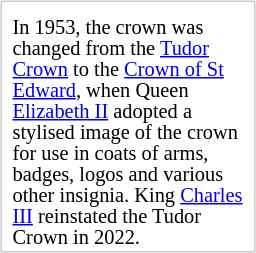<table style="float:right; width:170px; border:solid #ccc 1px; margin:5px;">
<tr align="center">
<td></td>
</tr>
<tr align="center">
<td></td>
</tr>
<tr>
<td style="padding:0 5px 0 5px; font-size:85%; line-height:14px;">In 1953, the crown was changed from the <a href='#'>Tudor Crown</a> to the <a href='#'>Crown of St Edward</a>, when Queen <a href='#'>Elizabeth II</a> adopted a stylised image of the crown for use in coats of arms, badges, logos and various other insignia. King <a href='#'>Charles III</a> reinstated the Tudor Crown in 2022.</td>
</tr>
</table>
